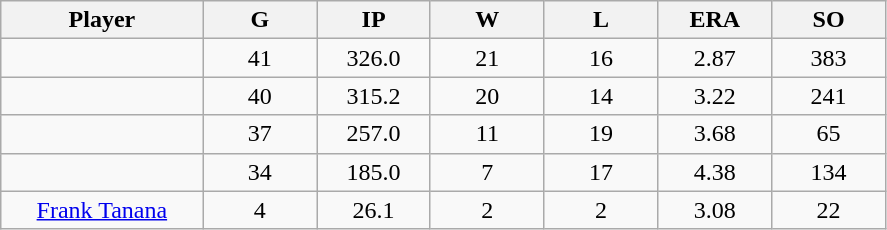<table class="wikitable sortable">
<tr>
<th bgcolor="#DDDDFF" width="16%">Player</th>
<th bgcolor="#DDDDFF" width="9%">G</th>
<th bgcolor="#DDDDFF" width="9%">IP</th>
<th bgcolor="#DDDDFF" width="9%">W</th>
<th bgcolor="#DDDDFF" width="9%">L</th>
<th bgcolor="#DDDDFF" width="9%">ERA</th>
<th bgcolor="#DDDDFF" width="9%">SO</th>
</tr>
<tr align="center">
<td></td>
<td>41</td>
<td>326.0</td>
<td>21</td>
<td>16</td>
<td>2.87</td>
<td>383</td>
</tr>
<tr align="center">
<td></td>
<td>40</td>
<td>315.2</td>
<td>20</td>
<td>14</td>
<td>3.22</td>
<td>241</td>
</tr>
<tr align="center">
<td></td>
<td>37</td>
<td>257.0</td>
<td>11</td>
<td>19</td>
<td>3.68</td>
<td>65</td>
</tr>
<tr align="center">
<td></td>
<td>34</td>
<td>185.0</td>
<td>7</td>
<td>17</td>
<td>4.38</td>
<td>134</td>
</tr>
<tr align="center">
<td><a href='#'>Frank Tanana</a></td>
<td>4</td>
<td>26.1</td>
<td>2</td>
<td>2</td>
<td>3.08</td>
<td>22</td>
</tr>
</table>
